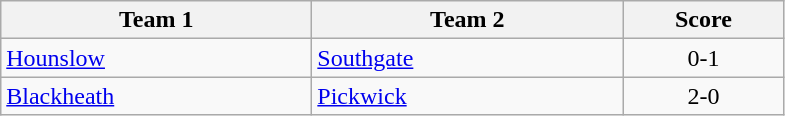<table class="wikitable" style="font-size: 100%">
<tr>
<th width=200>Team 1</th>
<th width=200>Team 2</th>
<th width=100>Score</th>
</tr>
<tr>
<td><a href='#'>Hounslow</a></td>
<td><a href='#'>Southgate</a></td>
<td align=center>0-1</td>
</tr>
<tr>
<td><a href='#'>Blackheath</a></td>
<td><a href='#'>Pickwick</a></td>
<td align=center>2-0</td>
</tr>
</table>
